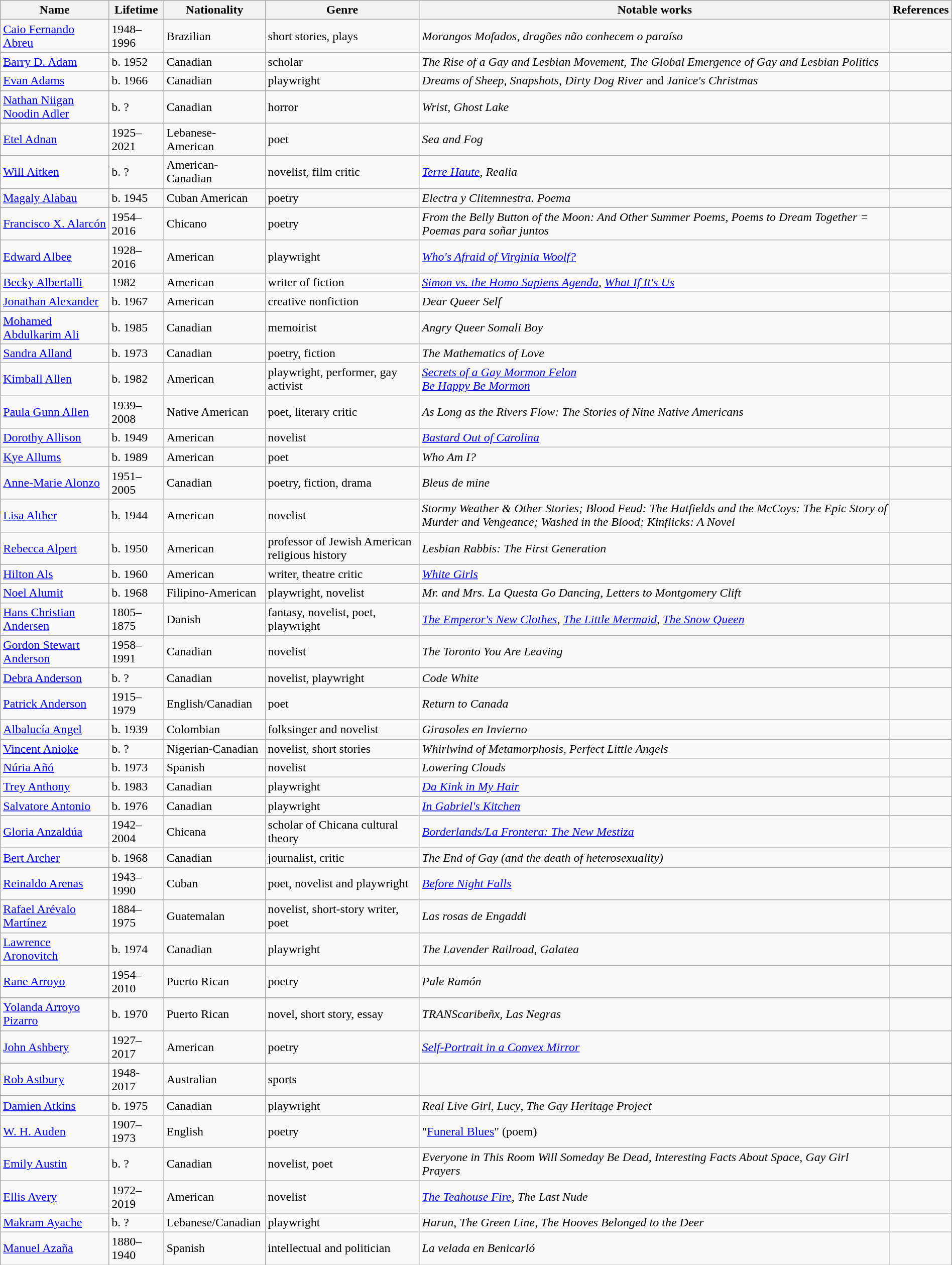<table class="wikitable" style="width:100%;">
<tr>
<th>Name</th>
<th>Lifetime</th>
<th>Nationality</th>
<th>Genre</th>
<th>Notable works</th>
<th>References</th>
</tr>
<tr>
<td><a href='#'>Caio Fernando Abreu</a></td>
<td>1948–1996</td>
<td>Brazilian</td>
<td>short stories, plays</td>
<td><em>Morangos Mofados, dragões não conhecem o paraíso</em></td>
<td></td>
</tr>
<tr>
<td><a href='#'>Barry D. Adam</a></td>
<td>b. 1952</td>
<td>Canadian</td>
<td>scholar</td>
<td><em>The Rise of a Gay and Lesbian Movement, The Global Emergence of Gay and Lesbian Politics</em></td>
<td></td>
</tr>
<tr>
<td><a href='#'>Evan Adams</a></td>
<td>b. 1966</td>
<td>Canadian</td>
<td>playwright</td>
<td><em>Dreams of Sheep</em>, <em>Snapshots</em>, <em>Dirty Dog River</em> and <em>Janice's Christmas</em></td>
<td></td>
</tr>
<tr>
<td><a href='#'>Nathan Niigan Noodin Adler</a></td>
<td>b. ?</td>
<td>Canadian</td>
<td>horror</td>
<td><em>Wrist</em>, <em>Ghost Lake</em></td>
<td></td>
</tr>
<tr>
<td><a href='#'>Etel Adnan</a></td>
<td>1925–2021</td>
<td>Lebanese-American</td>
<td>poet</td>
<td><em>Sea and Fog</em></td>
<td></td>
</tr>
<tr>
<td><a href='#'>Will Aitken</a></td>
<td>b. ?</td>
<td>American-Canadian</td>
<td>novelist, film critic</td>
<td><em><a href='#'>Terre Haute</a></em>, <em>Realia</em></td>
<td></td>
</tr>
<tr>
<td><a href='#'>Magaly Alabau</a></td>
<td>b. 1945</td>
<td>Cuban American</td>
<td>poetry</td>
<td><em>Electra y Clitemnestra. Poema</em></td>
<td></td>
</tr>
<tr>
<td><a href='#'>Francisco X. Alarcón</a></td>
<td>1954–2016</td>
<td>Chicano</td>
<td>poetry</td>
<td><em>From the Belly Button of the Moon: And Other Summer Poems, Poems to Dream Together = Poemas para soñar juntos</em></td>
<td></td>
</tr>
<tr>
<td><a href='#'>Edward Albee</a></td>
<td>1928–2016</td>
<td>American</td>
<td>playwright</td>
<td><em><a href='#'>Who's Afraid of Virginia Woolf?</a></em></td>
<td></td>
</tr>
<tr>
<td><a href='#'>Becky Albertalli</a></td>
<td>1982</td>
<td>American</td>
<td>writer of fiction</td>
<td><em><a href='#'>Simon vs. the Homo Sapiens Agenda</a></em>, <em><a href='#'>What If It's Us</a></em></td>
<td></td>
</tr>
<tr>
<td><a href='#'>Jonathan Alexander</a></td>
<td>b. 1967</td>
<td>American</td>
<td>creative nonfiction</td>
<td><em>Dear Queer Self</em></td>
<td></td>
</tr>
<tr>
<td><a href='#'>Mohamed Abdulkarim Ali</a></td>
<td>b. 1985</td>
<td>Canadian</td>
<td>memoirist</td>
<td><em>Angry Queer Somali Boy</em></td>
<td></td>
</tr>
<tr>
<td><a href='#'>Sandra Alland</a></td>
<td>b. 1973</td>
<td>Canadian</td>
<td>poetry, fiction</td>
<td><em>The Mathematics of Love</em></td>
<td></td>
</tr>
<tr>
<td><a href='#'>Kimball Allen</a></td>
<td>b. 1982</td>
<td>American</td>
<td>playwright, performer, gay activist</td>
<td><em><a href='#'>Secrets of a Gay Mormon Felon</a></em><br> <em><a href='#'>Be Happy Be Mormon</a></em></td>
<td></td>
</tr>
<tr>
<td><a href='#'>Paula Gunn Allen</a></td>
<td>1939–2008</td>
<td>Native American</td>
<td>poet, literary critic</td>
<td><em>As Long as the Rivers Flow: The Stories of Nine Native Americans</em></td>
<td></td>
</tr>
<tr>
<td><a href='#'>Dorothy Allison</a></td>
<td>b. 1949</td>
<td>American</td>
<td>novelist</td>
<td><em><a href='#'>Bastard Out of Carolina</a></em></td>
<td></td>
</tr>
<tr>
<td><a href='#'>Kye Allums</a></td>
<td>b. 1989</td>
<td>American</td>
<td>poet</td>
<td><em>Who Am I?</em></td>
<td></td>
</tr>
<tr>
<td><a href='#'>Anne-Marie Alonzo</a></td>
<td>1951–2005</td>
<td>Canadian</td>
<td>poetry, fiction, drama</td>
<td><em>Bleus de mine</em></td>
<td></td>
</tr>
<tr>
<td><a href='#'>Lisa Alther</a></td>
<td>b. 1944</td>
<td>American</td>
<td>novelist</td>
<td><em>Stormy Weather & Other Stories; Blood Feud: The Hatfields and the McCoys: The Epic Story of Murder and Vengeance; Washed in the Blood; Kinflicks: A Novel</em></td>
<td></td>
</tr>
<tr>
<td><a href='#'>Rebecca Alpert</a></td>
<td>b. 1950</td>
<td>American</td>
<td>professor of Jewish American religious history</td>
<td><em>Lesbian Rabbis: The First Generation</em></td>
<td></td>
</tr>
<tr>
<td><a href='#'>Hilton Als</a></td>
<td>b. 1960</td>
<td>American</td>
<td>writer, theatre critic</td>
<td><em><a href='#'>White Girls</a></em></td>
<td></td>
</tr>
<tr>
<td><a href='#'>Noel Alumit</a></td>
<td>b. 1968</td>
<td>Filipino-American</td>
<td>playwright, novelist</td>
<td><em>Mr. and Mrs. La Questa Go Dancing</em>, <em>Letters to Montgomery Clift</em></td>
<td></td>
</tr>
<tr>
<td><a href='#'>Hans Christian Andersen</a></td>
<td>1805–1875</td>
<td>Danish</td>
<td>fantasy, novelist, poet, playwright</td>
<td><em><a href='#'>The Emperor's New Clothes</a>, <a href='#'>The Little Mermaid</a>, <a href='#'>The Snow Queen</a></em></td>
<td></td>
</tr>
<tr>
<td><a href='#'>Gordon Stewart Anderson</a></td>
<td>1958–1991</td>
<td>Canadian</td>
<td>novelist</td>
<td><em>The Toronto You Are Leaving</em></td>
<td></td>
</tr>
<tr>
<td><a href='#'>Debra Anderson</a></td>
<td>b. ?</td>
<td>Canadian</td>
<td>novelist, playwright</td>
<td><em>Code White</em></td>
<td></td>
</tr>
<tr>
<td><a href='#'>Patrick Anderson</a></td>
<td>1915–1979</td>
<td>English/Canadian</td>
<td>poet</td>
<td><em>Return to Canada</em></td>
<td></td>
</tr>
<tr>
<td><a href='#'>Albalucía Angel</a></td>
<td>b. 1939</td>
<td>Colombian</td>
<td>folksinger and novelist</td>
<td><em>Girasoles en Invierno</em></td>
<td></td>
</tr>
<tr>
<td><a href='#'>Vincent Anioke</a></td>
<td>b. ?</td>
<td>Nigerian-Canadian</td>
<td>novelist, short stories</td>
<td><em>Whirlwind of Metamorphosis</em>, <em>Perfect Little Angels</em></td>
<td></td>
</tr>
<tr>
<td><a href='#'>Núria Añó</a></td>
<td>b. 1973</td>
<td>Spanish</td>
<td>novelist</td>
<td><em>Lowering Clouds</em></td>
<td></td>
</tr>
<tr>
<td><a href='#'>Trey Anthony</a></td>
<td>b. 1983</td>
<td>Canadian</td>
<td>playwright</td>
<td><em><a href='#'>Da Kink in My Hair</a></em></td>
<td></td>
</tr>
<tr>
<td><a href='#'>Salvatore Antonio</a></td>
<td>b. 1976</td>
<td>Canadian</td>
<td>playwright</td>
<td><em><a href='#'>In Gabriel's Kitchen</a></em></td>
<td></td>
</tr>
<tr>
<td><a href='#'>Gloria Anzaldúa</a></td>
<td>1942–2004</td>
<td>Chicana</td>
<td>scholar of Chicana cultural theory</td>
<td><em><a href='#'>Borderlands/La Frontera: The New Mestiza</a></em></td>
<td></td>
</tr>
<tr>
<td><a href='#'>Bert Archer</a></td>
<td>b. 1968</td>
<td>Canadian</td>
<td>journalist, critic</td>
<td><em>The End of Gay (and the death of heterosexuality)</em></td>
<td></td>
</tr>
<tr>
<td><a href='#'>Reinaldo Arenas</a></td>
<td>1943–1990</td>
<td>Cuban</td>
<td>poet, novelist and playwright</td>
<td><em><a href='#'>Before Night Falls</a></em></td>
<td></td>
</tr>
<tr>
<td><a href='#'>Rafael Arévalo Martínez</a></td>
<td>1884–1975</td>
<td>Guatemalan</td>
<td>novelist, short-story writer, poet</td>
<td><em>Las rosas de Engaddi</em></td>
<td></td>
</tr>
<tr>
<td><a href='#'>Lawrence Aronovitch</a></td>
<td>b. 1974</td>
<td>Canadian</td>
<td>playwright</td>
<td><em>The Lavender Railroad</em>, <em>Galatea</em></td>
<td></td>
</tr>
<tr>
<td><a href='#'>Rane Arroyo</a></td>
<td>1954–2010</td>
<td>Puerto Rican</td>
<td>poetry</td>
<td><em>Pale Ramón</em></td>
<td></td>
</tr>
<tr>
<td><a href='#'>Yolanda Arroyo Pizarro</a></td>
<td>b. 1970</td>
<td>Puerto Rican</td>
<td>novel, short story, essay</td>
<td><em>TRANScaribeñx,</em> <em>Las Negras</em></td>
<td></td>
</tr>
<tr>
<td><a href='#'>John Ashbery</a></td>
<td>1927–2017</td>
<td>American</td>
<td>poetry</td>
<td><em><a href='#'>Self-Portrait in a Convex Mirror</a></em></td>
<td></td>
</tr>
<tr>
<td><a href='#'>Rob Astbury</a></td>
<td>1948-2017</td>
<td>Australian</td>
<td>sports</td>
<td></td>
<td></td>
</tr>
<tr>
<td><a href='#'>Damien Atkins</a></td>
<td>b. 1975</td>
<td>Canadian</td>
<td>playwright</td>
<td><em>Real Live Girl</em>, <em>Lucy</em>, <em>The Gay Heritage Project</em></td>
<td></td>
</tr>
<tr>
<td><a href='#'>W. H. Auden</a></td>
<td>1907–1973</td>
<td>English</td>
<td>poetry</td>
<td>"<a href='#'>Funeral Blues</a>" (poem)</td>
<td></td>
</tr>
<tr>
<td><a href='#'>Emily Austin</a></td>
<td>b. ?</td>
<td>Canadian</td>
<td>novelist, poet</td>
<td><em>Everyone in This Room Will Someday Be Dead</em>, <em>Interesting Facts About Space</em>, <em>Gay Girl Prayers</em></td>
<td></td>
</tr>
<tr>
<td><a href='#'>Ellis Avery</a></td>
<td>1972–2019</td>
<td>American</td>
<td>novelist</td>
<td><em><a href='#'>The Teahouse Fire</a></em>, <em>The Last Nude</em></td>
<td></td>
</tr>
<tr>
<td><a href='#'>Makram Ayache</a></td>
<td>b. ?</td>
<td>Lebanese/Canadian</td>
<td>playwright</td>
<td><em>Harun</em>, <em>The Green Line</em>, <em>The Hooves Belonged to the Deer</em></td>
<td></td>
</tr>
<tr>
<td><a href='#'>Manuel Azaña</a></td>
<td>1880–1940</td>
<td>Spanish</td>
<td>intellectual and politician</td>
<td><em>La velada en Benicarló</em></td>
<td></td>
</tr>
</table>
